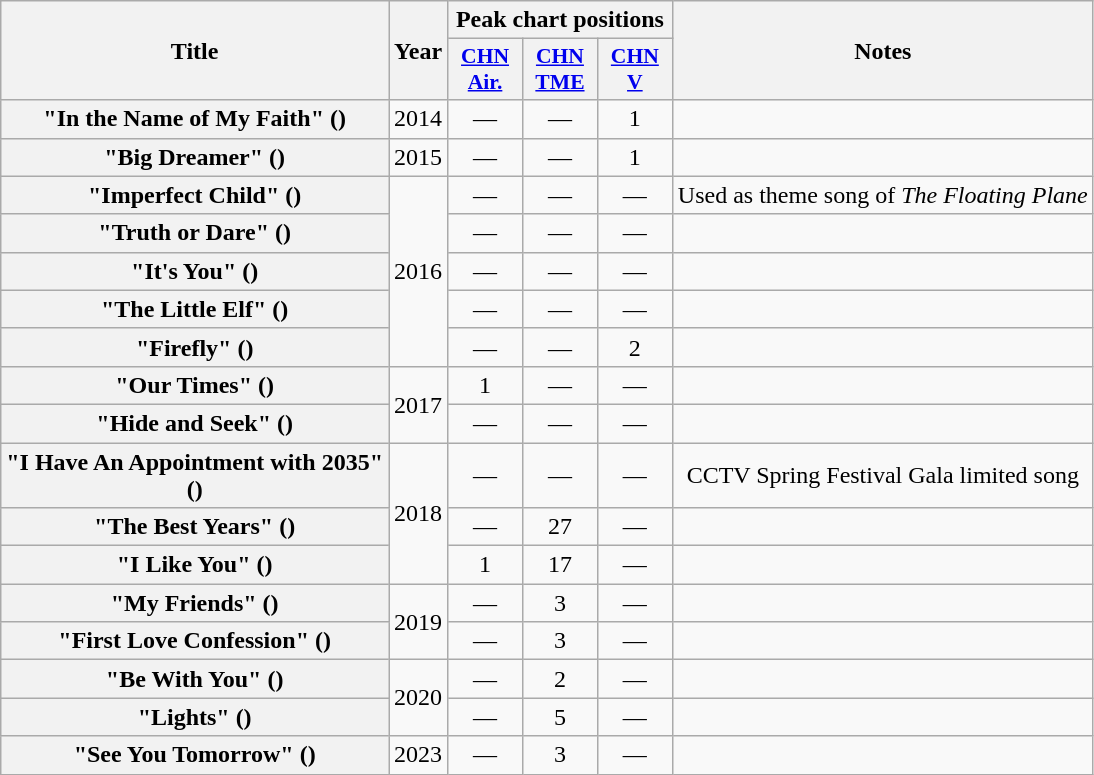<table class="wikitable plainrowheaders" style="text-align:center;">
<tr>
<th rowspan="2" scope="col">Title</th>
<th rowspan="2" scope="col">Year</th>
<th colspan="3">Peak chart positions</th>
<th rowspan="2" scope="col">Notes</th>
</tr>
<tr>
<th scope="col" style="width:3em;font-size:90%;"><a href='#'>CHN Air.</a><br></th>
<th scope="col" style="width:3em;font-size:90%;"><a href='#'>CHN TME</a><br></th>
<th scope="col" style="width:3em;font-size:90%;"><a href='#'>CHN V</a><br></th>
</tr>
<tr>
<th scope="row">"In the Name of My Faith" ()</th>
<td rowspan="1">2014</td>
<td>—</td>
<td>—</td>
<td>1</td>
<td></td>
</tr>
<tr>
<th scope="row">"Big Dreamer" ()</th>
<td rowspan="1">2015</td>
<td>—</td>
<td>—</td>
<td>1</td>
</tr>
<tr>
<th scope="row">"Imperfect Child" ()</th>
<td rowspan="5">2016</td>
<td>—</td>
<td>—</td>
<td>—</td>
<td>Used as theme song of <em>The Floating Plane</em></td>
</tr>
<tr>
<th scope="row">"Truth or Dare" ()</th>
<td>—</td>
<td>—</td>
<td>—</td>
<td></td>
</tr>
<tr>
<th scope="row">"It's You" ()</th>
<td>—</td>
<td>—</td>
<td>—</td>
<td></td>
</tr>
<tr>
<th scope="row">"The Little Elf" ()</th>
<td>—</td>
<td>—</td>
<td>—</td>
<td></td>
</tr>
<tr>
<th scope="row">"Firefly" ()</th>
<td>—</td>
<td>—</td>
<td>2</td>
<td></td>
</tr>
<tr>
<th scope="row">"Our Times" ()</th>
<td rowspan="2">2017</td>
<td>1</td>
<td>—</td>
<td>—</td>
<td></td>
</tr>
<tr>
<th scope="row">"Hide and Seek" ()</th>
<td>—</td>
<td>—</td>
<td>—</td>
<td></td>
</tr>
<tr>
<th scope="row">"I Have An Appointment with 2035"<br>()</th>
<td rowspan="3">2018</td>
<td>—</td>
<td>—</td>
<td>—</td>
<td>CCTV Spring Festival Gala limited song</td>
</tr>
<tr>
<th scope="row">"The Best Years" ()</th>
<td>—</td>
<td>27</td>
<td>—</td>
<td></td>
</tr>
<tr>
<th scope="row">"I Like You" ()</th>
<td>1</td>
<td>17</td>
<td>—</td>
<td></td>
</tr>
<tr>
<th scope="row">"My Friends" ()</th>
<td rowspan="2">2019</td>
<td>—</td>
<td>3</td>
<td>—</td>
<td></td>
</tr>
<tr>
<th scope="row">"First Love Confession" ()</th>
<td>—</td>
<td>3</td>
<td>—</td>
<td></td>
</tr>
<tr>
<th scope="row">"Be With You" ()</th>
<td rowspan="2">2020</td>
<td>—</td>
<td>2</td>
<td>—</td>
<td></td>
</tr>
<tr>
<th scope="row">"Lights" ()</th>
<td>—</td>
<td>5</td>
<td>—</td>
<td></td>
</tr>
<tr>
<th scope="row">"See You Tomorrow" ()</th>
<td>2023</td>
<td>—</td>
<td>3</td>
<td>—</td>
<td></td>
</tr>
</table>
